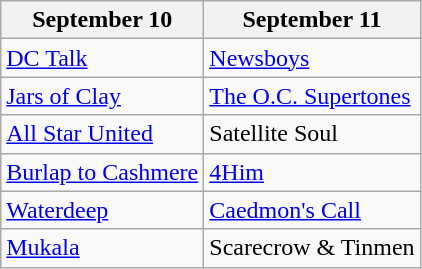<table class="wikitable">
<tr>
<th>September 10</th>
<th>September 11</th>
</tr>
<tr>
<td><a href='#'>DC Talk</a></td>
<td><a href='#'>Newsboys</a></td>
</tr>
<tr>
<td><a href='#'>Jars of Clay</a></td>
<td><a href='#'>The O.C. Supertones</a></td>
</tr>
<tr>
<td><a href='#'>All Star United</a></td>
<td>Satellite Soul</td>
</tr>
<tr>
<td><a href='#'>Burlap to Cashmere</a></td>
<td><a href='#'>4Him</a></td>
</tr>
<tr>
<td><a href='#'>Waterdeep</a></td>
<td><a href='#'>Caedmon's Call</a></td>
</tr>
<tr>
<td><a href='#'>Mukala</a></td>
<td>Scarecrow & Tinmen</td>
</tr>
</table>
